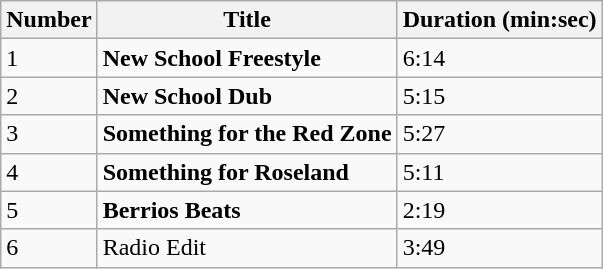<table class="wikitable">
<tr>
<th>Number</th>
<th>Title</th>
<th>Duration (min:sec)</th>
</tr>
<tr>
<td>1</td>
<td><strong>New School Freestyle</strong></td>
<td>6:14</td>
</tr>
<tr>
<td>2</td>
<td><strong>New School Dub</strong></td>
<td>5:15</td>
</tr>
<tr>
<td>3</td>
<td><strong>Something for the Red Zone</strong></td>
<td>5:27</td>
</tr>
<tr>
<td>4</td>
<td><strong>Something for Roseland</strong></td>
<td>5:11</td>
</tr>
<tr>
<td>5</td>
<td><strong>Berrios Beats</strong></td>
<td>2:19</td>
</tr>
<tr>
<td>6</td>
<td>Radio Edit</td>
<td>3:49</td>
</tr>
</table>
